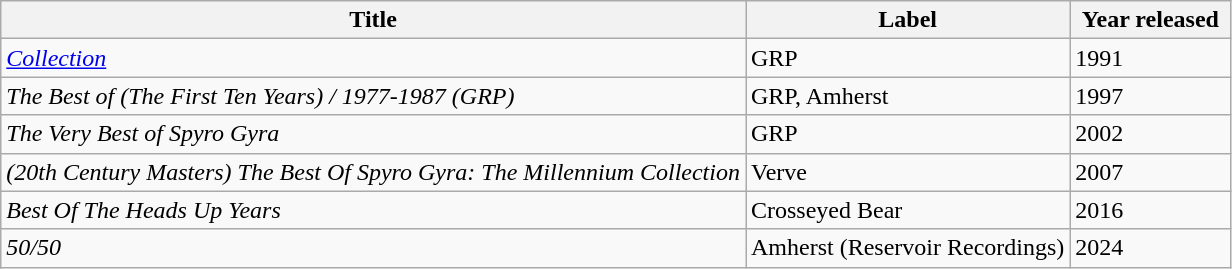<table class="wikitable">
<tr>
<th>Title</th>
<th>Label</th>
<th style="width:100px;">Year released</th>
</tr>
<tr>
<td><em><a href='#'>Collection</a></em></td>
<td>GRP</td>
<td>1991</td>
</tr>
<tr>
<td><em>The Best of (The First Ten Years) / 1977-1987 (GRP)</em></td>
<td>GRP, Amherst</td>
<td>1997</td>
</tr>
<tr>
<td><em>The Very Best of Spyro Gyra</em></td>
<td>GRP</td>
<td>2002</td>
</tr>
<tr>
<td><em>(20th Century Masters) The Best Of Spyro Gyra: The Millennium Collection</em></td>
<td>Verve</td>
<td>2007</td>
</tr>
<tr>
<td><em>Best Of The Heads Up Years</em></td>
<td>Crosseyed Bear</td>
<td>2016</td>
</tr>
<tr>
<td><em>50/50</em></td>
<td>Amherst (Reservoir Recordings)</td>
<td>2024</td>
</tr>
</table>
